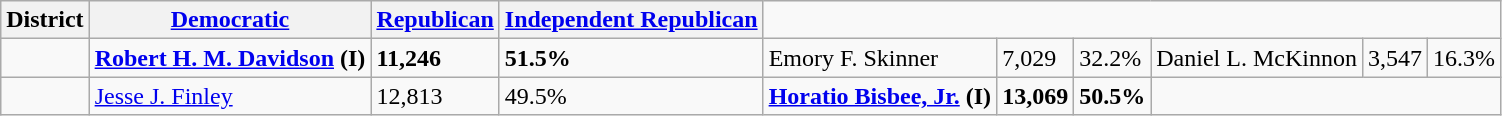<table class=wikitable>
<tr>
<th>District</th>
<th><a href='#'>Democratic</a></th>
<th><a href='#'>Republican</a></th>
<th><a href='#'>Independent Republican</a></th>
</tr>
<tr>
<td></td>
<td><strong><a href='#'>Robert H. M. Davidson</a> (I)</strong></td>
<td><strong>11,246</strong></td>
<td><strong>51.5%</strong></td>
<td>Emory F. Skinner</td>
<td>7,029</td>
<td>32.2%</td>
<td>Daniel L. McKinnon</td>
<td>3,547</td>
<td>16.3%</td>
</tr>
<tr>
<td></td>
<td><a href='#'>Jesse J. Finley</a></td>
<td>12,813</td>
<td>49.5%</td>
<td><strong><a href='#'>Horatio Bisbee, Jr.</a> (I)</strong></td>
<td><strong>13,069</strong></td>
<td><strong>50.5%</strong></td>
</tr>
</table>
